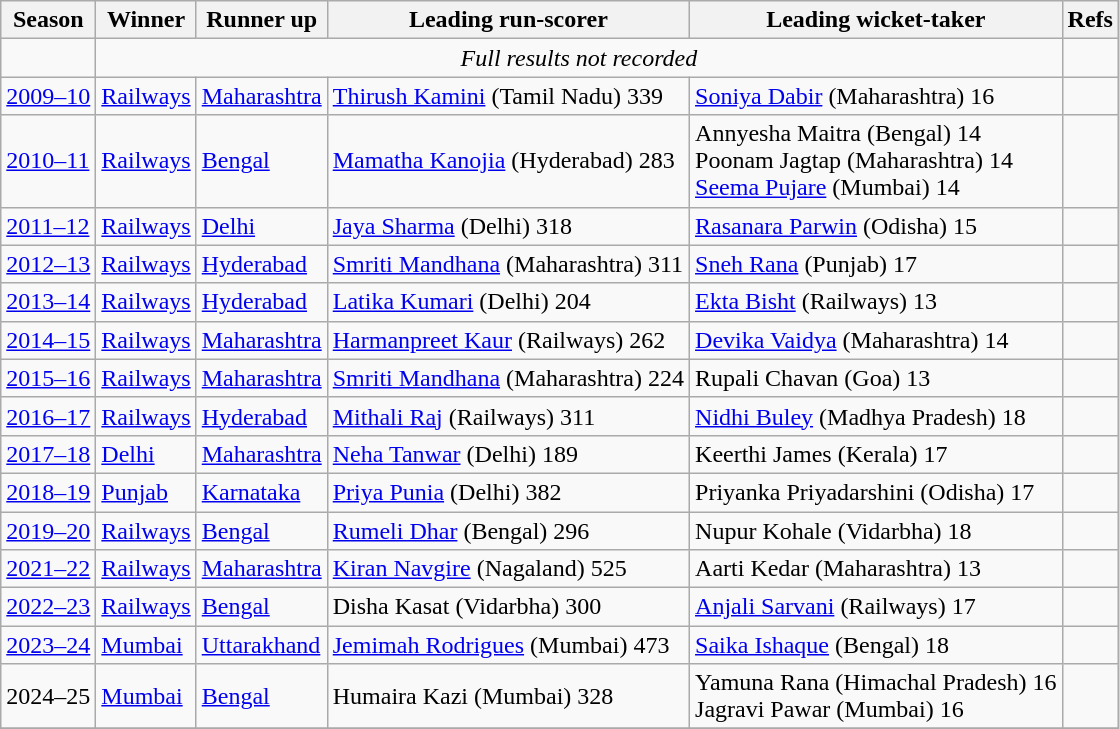<table class="wikitable">
<tr>
<th>Season</th>
<th>Winner</th>
<th>Runner up</th>
<th>Leading run-scorer</th>
<th>Leading wicket-taker</th>
<th>Refs</th>
</tr>
<tr>
<td></td>
<td colspan=4 align=center><em>Full results not recorded</em></td>
<td></td>
</tr>
<tr>
<td><a href='#'>2009–10</a></td>
<td><a href='#'>Railways</a></td>
<td><a href='#'>Maharashtra</a></td>
<td><a href='#'>Thirush Kamini</a> (Tamil Nadu) 339</td>
<td><a href='#'>Soniya Dabir</a> (Maharashtra) 16</td>
<td></td>
</tr>
<tr>
<td><a href='#'>2010–11</a></td>
<td><a href='#'>Railways</a></td>
<td><a href='#'>Bengal</a></td>
<td><a href='#'>Mamatha Kanojia</a> (Hyderabad) 283</td>
<td>Annyesha Maitra (Bengal) 14<br>Poonam Jagtap (Maharashtra) 14<br><a href='#'>Seema Pujare</a> (Mumbai) 14</td>
<td></td>
</tr>
<tr>
<td><a href='#'>2011–12</a></td>
<td><a href='#'>Railways</a></td>
<td><a href='#'>Delhi</a></td>
<td><a href='#'>Jaya Sharma</a> (Delhi) 318</td>
<td><a href='#'>Rasanara Parwin</a> (Odisha) 15</td>
<td></td>
</tr>
<tr>
<td><a href='#'>2012–13</a></td>
<td><a href='#'>Railways</a></td>
<td><a href='#'>Hyderabad</a></td>
<td><a href='#'>Smriti Mandhana</a> (Maharashtra) 311</td>
<td><a href='#'>Sneh Rana</a> (Punjab) 17</td>
<td></td>
</tr>
<tr>
<td><a href='#'>2013–14</a></td>
<td><a href='#'>Railways</a></td>
<td><a href='#'>Hyderabad</a></td>
<td><a href='#'>Latika Kumari</a> (Delhi) 204</td>
<td><a href='#'>Ekta Bisht</a> (Railways) 13</td>
<td></td>
</tr>
<tr>
<td><a href='#'>2014–15</a></td>
<td><a href='#'>Railways</a></td>
<td><a href='#'>Maharashtra</a></td>
<td><a href='#'>Harmanpreet Kaur</a> (Railways) 262</td>
<td><a href='#'>Devika Vaidya</a> (Maharashtra) 14</td>
<td></td>
</tr>
<tr>
<td><a href='#'>2015–16</a></td>
<td><a href='#'>Railways</a></td>
<td><a href='#'>Maharashtra</a></td>
<td><a href='#'>Smriti Mandhana</a> (Maharashtra) 224</td>
<td>Rupali Chavan (Goa) 13</td>
<td></td>
</tr>
<tr>
<td><a href='#'>2016–17</a></td>
<td><a href='#'>Railways</a></td>
<td><a href='#'>Hyderabad</a></td>
<td><a href='#'>Mithali Raj</a> (Railways) 311</td>
<td><a href='#'>Nidhi Buley</a> (Madhya Pradesh) 18</td>
<td></td>
</tr>
<tr>
<td><a href='#'>2017–18</a></td>
<td><a href='#'>Delhi</a></td>
<td><a href='#'>Maharashtra</a></td>
<td><a href='#'>Neha Tanwar</a> (Delhi) 189</td>
<td>Keerthi James (Kerala) 17</td>
<td></td>
</tr>
<tr>
<td><a href='#'>2018–19</a></td>
<td><a href='#'>Punjab</a></td>
<td><a href='#'>Karnataka</a></td>
<td><a href='#'>Priya Punia</a> (Delhi) 382</td>
<td>Priyanka Priyadarshini (Odisha) 17</td>
<td></td>
</tr>
<tr>
<td><a href='#'>2019–20</a></td>
<td><a href='#'>Railways</a></td>
<td><a href='#'>Bengal</a></td>
<td><a href='#'>Rumeli Dhar</a> (Bengal) 296</td>
<td>Nupur Kohale (Vidarbha) 18</td>
<td></td>
</tr>
<tr>
<td><a href='#'>2021–22</a></td>
<td><a href='#'>Railways</a></td>
<td><a href='#'>Maharashtra</a></td>
<td><a href='#'>Kiran Navgire</a> (Nagaland) 525</td>
<td>Aarti Kedar (Maharashtra) 13</td>
<td></td>
</tr>
<tr>
<td><a href='#'>2022–23</a></td>
<td><a href='#'>Railways</a></td>
<td><a href='#'>Bengal</a></td>
<td>Disha Kasat (Vidarbha) 300</td>
<td><a href='#'>Anjali Sarvani</a> (Railways) 17</td>
<td></td>
</tr>
<tr>
<td><a href='#'>2023–24</a></td>
<td><a href='#'>Mumbai</a></td>
<td><a href='#'>Uttarakhand</a></td>
<td><a href='#'>Jemimah Rodrigues</a> (Mumbai) 473</td>
<td><a href='#'>Saika Ishaque</a> (Bengal) 18</td>
<td></td>
</tr>
<tr>
<td>2024–25</td>
<td><a href='#'>Mumbai</a></td>
<td><a href='#'>Bengal</a></td>
<td>Humaira Kazi (Mumbai) 328</td>
<td>Yamuna Rana (Himachal Pradesh) 16<br>Jagravi Pawar (Mumbai) 16</td>
<td></td>
</tr>
<tr>
</tr>
</table>
